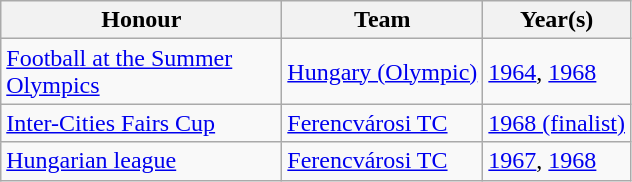<table class="wikitable" border="1">
<tr>
<th width="180px">Honour</th>
<th>Team</th>
<th>Year(s)</th>
</tr>
<tr>
<td><a href='#'>Football at the Summer Olympics</a></td>
<td><a href='#'>Hungary (Olympic)</a></td>
<td><a href='#'>1964</a>, <a href='#'>1968</a></td>
</tr>
<tr>
<td><a href='#'>Inter-Cities Fairs Cup</a></td>
<td><a href='#'>Ferencvárosi TC</a></td>
<td><a href='#'>1968 (finalist)</a></td>
</tr>
<tr>
<td><a href='#'>Hungarian league</a></td>
<td><a href='#'>Ferencvárosi TC</a></td>
<td><a href='#'>1967</a>, <a href='#'>1968</a></td>
</tr>
</table>
